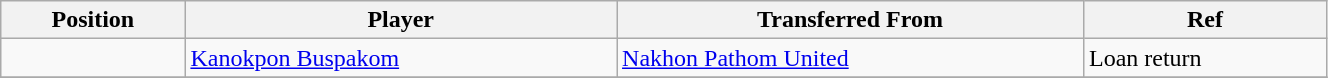<table class="wikitable sortable" style="width:70%; text-align:center; font-size:100%; text-align:left;">
<tr>
<th>Position</th>
<th>Player</th>
<th>Transferred From</th>
<th>Ref</th>
</tr>
<tr>
<td></td>
<td> <a href='#'>Kanokpon Buspakom</a></td>
<td> <a href='#'>Nakhon Pathom United</a></td>
<td>Loan return</td>
</tr>
<tr>
</tr>
</table>
